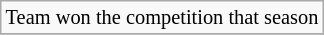<table class=wikitable style=font-size:85%>
<tr>
<td> Team won the competition that season</td>
</tr>
<tr>
</tr>
</table>
